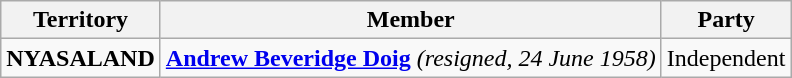<table class="wikitable">
<tr>
<th align="left">Territory</th>
<th align="left">Member</th>
<th align="left">Party</th>
</tr>
<tr>
<td><strong>NYASALAND</strong></td>
<td align="left"><strong><a href='#'>Andrew Beveridge Doig</a></strong> <em>(resigned, 24 June 1958)</em></td>
<td align="left">Independent</td>
</tr>
</table>
